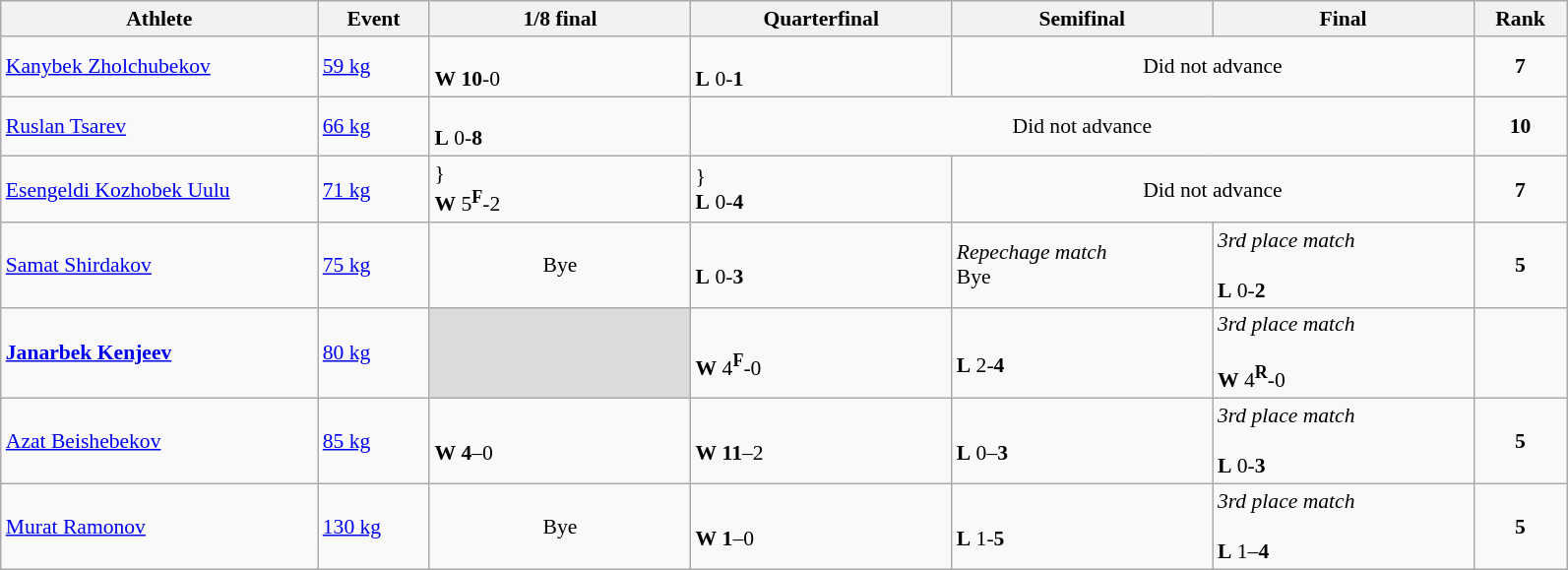<table class="wikitable" width="84%" style="text-align:left; font-size:90%">
<tr>
<th width="17%">Athlete</th>
<th width="6%">Event</th>
<th width="14%">1/8 final</th>
<th width="14%">Quarterfinal</th>
<th width="14%">Semifinal</th>
<th width="14%">Final</th>
<th width="5%">Rank</th>
</tr>
<tr>
<td><a href='#'>Kanybek Zholchubekov</a></td>
<td><a href='#'>59 kg</a></td>
<td><br><strong>W</strong> <strong>10</strong>-0</td>
<td><br><strong>L</strong> 0-<strong>1</strong></td>
<td align=center colspan=2>Did not advance</td>
<td align=center><strong>7</strong></td>
</tr>
<tr>
<td><a href='#'>Ruslan Tsarev</a></td>
<td><a href='#'>66 kg</a></td>
<td><br><strong>L</strong>  0-<strong>8</strong></td>
<td align=center colspan=3>Did not advance</td>
<td align=center><strong>10</strong></td>
</tr>
<tr>
<td><a href='#'>Esengeldi Kozhobek Uulu</a></td>
<td><a href='#'>71 kg</a></td>
<td>}<br><strong>W</strong> 5<sup><strong>F</strong></sup>-2</td>
<td>}<br><strong>L</strong> 0-<strong>4</strong></td>
<td align=center colspan=2>Did not advance</td>
<td align=center><strong>7</strong></td>
</tr>
<tr>
<td><a href='#'>Samat Shirdakov</a></td>
<td><a href='#'>75 kg</a></td>
<td align=center>Bye</td>
<td><br><strong>L</strong> 0-<strong>3</strong></td>
<td><em> Repechage match</em><br>Bye</td>
<td><em> 3rd place match</em><br><br><strong>L</strong> 0-<strong>2</strong></td>
<td align=center><strong>5</strong></td>
</tr>
<tr>
<td><strong><a href='#'>Janarbek Kenjeev</a></strong></td>
<td><a href='#'>80 kg</a></td>
<td bgcolor=#DCDCDC></td>
<td><br><strong>W</strong> 4<sup><strong>F</strong></sup>-0</td>
<td><br><strong>L</strong> 2-<strong>4</strong></td>
<td><em> 3rd place match</em><br><br><strong>W</strong> 4<sup><strong>R</strong></sup>-0</td>
<td align=center></td>
</tr>
<tr>
<td><a href='#'>Azat Beishebekov</a></td>
<td><a href='#'>85 kg</a></td>
<td><br><strong>W</strong> <strong>4</strong>–0</td>
<td><br><strong>W</strong> <strong>11</strong>–2</td>
<td><br><strong>L</strong> 0–<strong>3</strong></td>
<td><em> 3rd place match</em><br><br><strong>L</strong> 0-<strong>3</strong></td>
<td align=center><strong>5</strong></td>
</tr>
<tr>
<td><a href='#'>Murat Ramonov</a></td>
<td><a href='#'>130 kg</a></td>
<td align=center>Bye</td>
<td><br><strong>W</strong> <strong>1</strong>–0</td>
<td><br> <strong>L</strong> 1-<strong>5</strong></td>
<td><em> 3rd place match</em><br><br><strong>L</strong> 1–<strong>4</strong></td>
<td align=center><strong>5</strong></td>
</tr>
</table>
